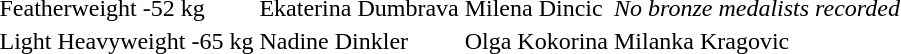<table>
<tr>
<td>Featherweight -52 kg<br></td>
<td>Ekaterina Dumbrava </td>
<td>Milena Dincic </td>
<td><em>No bronze medalists recorded</em></td>
</tr>
<tr>
<td>Light Heavyweight -65 kg<br></td>
<td>Nadine Dinkler </td>
<td>Olga Kokorina </td>
<td>Milanka Kragovic </td>
</tr>
<tr>
</tr>
<tr>
</tr>
</table>
